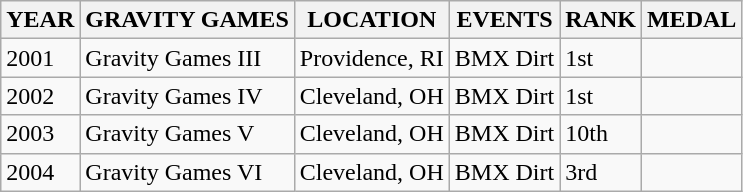<table class="wikitable">
<tr>
<th>YEAR</th>
<th>GRAVITY GAMES</th>
<th>LOCATION</th>
<th>EVENTS</th>
<th>RANK</th>
<th>MEDAL</th>
</tr>
<tr>
<td>2001</td>
<td>Gravity Games III</td>
<td>Providence, RI</td>
<td>BMX Dirt</td>
<td>1st</td>
<td></td>
</tr>
<tr>
<td>2002</td>
<td>Gravity Games IV</td>
<td>Cleveland, OH</td>
<td>BMX Dirt</td>
<td>1st</td>
<td></td>
</tr>
<tr>
<td>2003</td>
<td>Gravity Games V</td>
<td>Cleveland, OH</td>
<td>BMX Dirt</td>
<td>10th</td>
<td></td>
</tr>
<tr>
<td>2004</td>
<td>Gravity Games VI</td>
<td>Cleveland, OH</td>
<td>BMX Dirt</td>
<td>3rd</td>
<td></td>
</tr>
</table>
